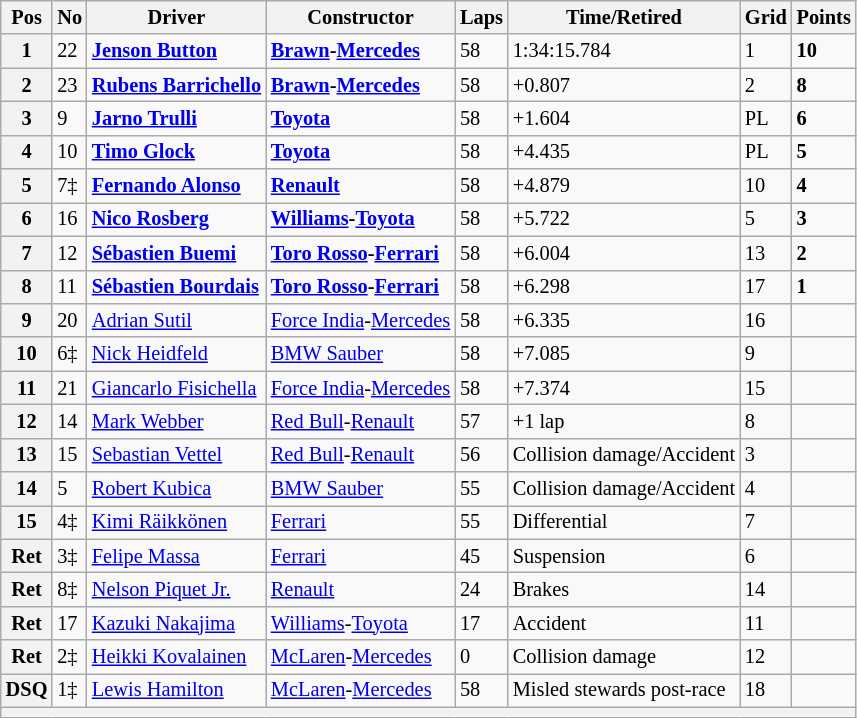<table class="wikitable" style="font-size:85%">
<tr>
<th>Pos</th>
<th>No</th>
<th>Driver</th>
<th>Constructor</th>
<th>Laps</th>
<th>Time/Retired</th>
<th>Grid</th>
<th>Points</th>
</tr>
<tr>
<th>1</th>
<td>22</td>
<td> <strong><a href='#'>Jenson Button</a></strong></td>
<td><strong><a href='#'>Brawn</a>-<a href='#'>Mercedes</a></strong></td>
<td>58</td>
<td>1:34:15.784</td>
<td>1</td>
<td><strong>10</strong></td>
</tr>
<tr>
<th>2</th>
<td>23</td>
<td> <strong><a href='#'>Rubens Barrichello</a></strong></td>
<td><strong><a href='#'>Brawn</a>-<a href='#'>Mercedes</a></strong></td>
<td>58</td>
<td>+0.807</td>
<td>2</td>
<td><strong>8</strong></td>
</tr>
<tr>
<th>3</th>
<td>9</td>
<td> <strong><a href='#'>Jarno Trulli</a></strong></td>
<td><strong><a href='#'>Toyota</a></strong></td>
<td>58</td>
<td>+1.604</td>
<td>PL</td>
<td><strong>6</strong></td>
</tr>
<tr>
<th>4</th>
<td>10</td>
<td> <strong><a href='#'>Timo Glock</a></strong></td>
<td><strong><a href='#'>Toyota</a></strong></td>
<td>58</td>
<td>+4.435</td>
<td>PL</td>
<td><strong>5</strong></td>
</tr>
<tr>
<th>5</th>
<td>7‡</td>
<td> <strong><a href='#'>Fernando Alonso</a></strong></td>
<td><strong><a href='#'>Renault</a></strong></td>
<td>58</td>
<td>+4.879</td>
<td>10</td>
<td><strong>4</strong></td>
</tr>
<tr>
<th>6</th>
<td>16</td>
<td> <strong><a href='#'>Nico Rosberg</a></strong></td>
<td><strong><a href='#'>Williams</a>-<a href='#'>Toyota</a></strong></td>
<td>58</td>
<td>+5.722</td>
<td>5</td>
<td><strong>3</strong></td>
</tr>
<tr>
<th>7</th>
<td>12</td>
<td> <strong><a href='#'>Sébastien Buemi</a></strong></td>
<td><strong><a href='#'>Toro Rosso</a>-<a href='#'>Ferrari</a></strong></td>
<td>58</td>
<td>+6.004</td>
<td>13</td>
<td><strong>2</strong></td>
</tr>
<tr>
<th>8</th>
<td>11</td>
<td> <strong><a href='#'>Sébastien Bourdais</a></strong></td>
<td><strong><a href='#'>Toro Rosso</a>-<a href='#'>Ferrari</a></strong></td>
<td>58</td>
<td>+6.298</td>
<td>17</td>
<td><strong>1</strong></td>
</tr>
<tr>
<th>9</th>
<td>20</td>
<td> <a href='#'>Adrian Sutil</a></td>
<td><a href='#'>Force India</a>-<a href='#'>Mercedes</a></td>
<td>58</td>
<td>+6.335</td>
<td>16</td>
<td></td>
</tr>
<tr>
<th>10</th>
<td>6‡</td>
<td> <a href='#'>Nick Heidfeld</a></td>
<td><a href='#'>BMW Sauber</a></td>
<td>58</td>
<td>+7.085</td>
<td>9</td>
<td></td>
</tr>
<tr>
<th>11</th>
<td>21</td>
<td> <a href='#'>Giancarlo Fisichella</a></td>
<td><a href='#'>Force India</a>-<a href='#'>Mercedes</a></td>
<td>58</td>
<td>+7.374</td>
<td>15</td>
<td></td>
</tr>
<tr>
<th>12</th>
<td>14</td>
<td> <a href='#'>Mark Webber</a></td>
<td><a href='#'>Red Bull</a>-<a href='#'>Renault</a></td>
<td>57</td>
<td>+1 lap</td>
<td>8</td>
<td></td>
</tr>
<tr>
<th>13</th>
<td>15</td>
<td> <a href='#'>Sebastian Vettel</a></td>
<td><a href='#'>Red Bull</a>-<a href='#'>Renault</a></td>
<td>56</td>
<td>Collision damage/Accident</td>
<td>3</td>
<td></td>
</tr>
<tr>
<th>14</th>
<td>5</td>
<td> <a href='#'>Robert Kubica</a></td>
<td><a href='#'>BMW Sauber</a></td>
<td>55</td>
<td>Collision damage/Accident</td>
<td>4</td>
<td></td>
</tr>
<tr>
<th>15</th>
<td>4‡</td>
<td> <a href='#'>Kimi Räikkönen</a></td>
<td><a href='#'>Ferrari</a></td>
<td>55</td>
<td>Differential</td>
<td>7</td>
<td></td>
</tr>
<tr>
<th>Ret</th>
<td>3‡</td>
<td> <a href='#'>Felipe Massa</a></td>
<td><a href='#'>Ferrari</a></td>
<td>45</td>
<td>Suspension</td>
<td>6</td>
<td></td>
</tr>
<tr>
<th>Ret</th>
<td>8‡</td>
<td> <a href='#'>Nelson Piquet Jr.</a></td>
<td><a href='#'>Renault</a></td>
<td>24</td>
<td>Brakes</td>
<td>14</td>
<td></td>
</tr>
<tr>
<th>Ret</th>
<td>17</td>
<td> <a href='#'>Kazuki Nakajima</a></td>
<td><a href='#'>Williams</a>-<a href='#'>Toyota</a></td>
<td>17</td>
<td>Accident</td>
<td>11</td>
<td></td>
</tr>
<tr>
<th>Ret</th>
<td>2‡</td>
<td> <a href='#'>Heikki Kovalainen</a></td>
<td><a href='#'>McLaren</a>-<a href='#'>Mercedes</a></td>
<td>0</td>
<td>Collision damage</td>
<td>12</td>
<td></td>
</tr>
<tr>
<th>DSQ</th>
<td>1‡</td>
<td> <a href='#'>Lewis Hamilton</a> </td>
<td><a href='#'>McLaren</a>-<a href='#'>Mercedes</a></td>
<td>58</td>
<td>Misled stewards post-race</td>
<td>18</td>
<td></td>
</tr>
<tr>
<th colspan="8"></th>
</tr>
</table>
